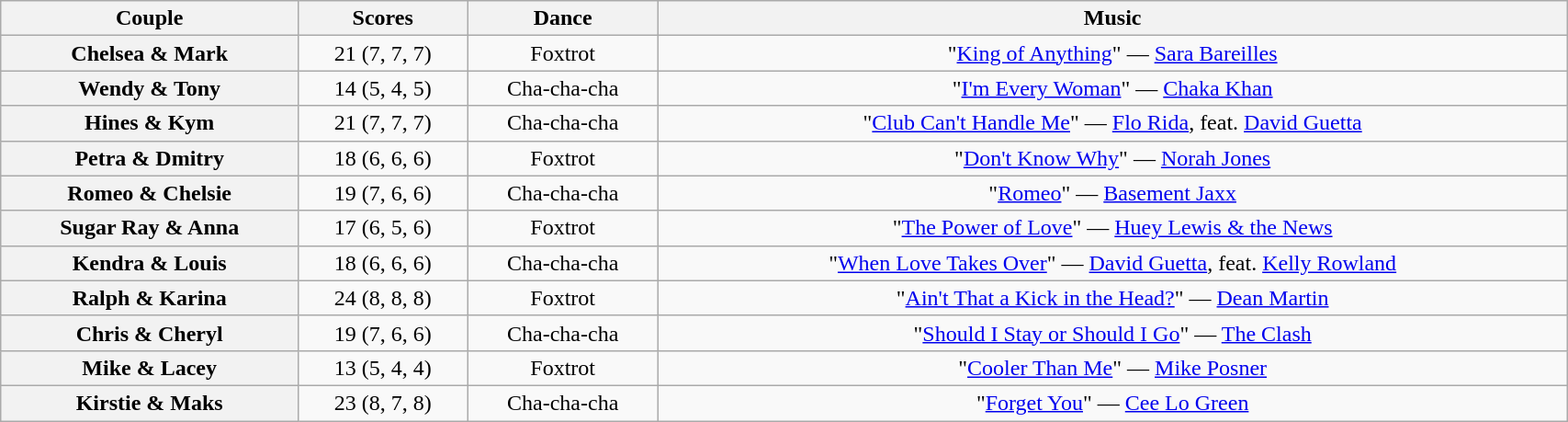<table class="wikitable sortable" style="text-align:center; width:90%">
<tr>
<th scope="col">Couple</th>
<th scope="col">Scores</th>
<th scope="col" class="unsortable">Dance</th>
<th scope="col" class="unsortable">Music</th>
</tr>
<tr>
<th scope="row">Chelsea & Mark</th>
<td>21 (7, 7, 7)</td>
<td>Foxtrot</td>
<td>"<a href='#'>King of Anything</a>" — <a href='#'>Sara Bareilles</a></td>
</tr>
<tr>
<th scope="row">Wendy & Tony</th>
<td>14 (5, 4, 5)</td>
<td>Cha-cha-cha</td>
<td>"<a href='#'>I'm Every Woman</a>" — <a href='#'>Chaka Khan</a></td>
</tr>
<tr>
<th scope="row">Hines & Kym</th>
<td>21 (7, 7, 7)</td>
<td>Cha-cha-cha</td>
<td>"<a href='#'>Club Can't Handle Me</a>" — <a href='#'>Flo Rida</a>, feat. <a href='#'>David Guetta</a></td>
</tr>
<tr>
<th scope="row">Petra & Dmitry</th>
<td>18 (6, 6, 6)</td>
<td>Foxtrot</td>
<td>"<a href='#'>Don't Know Why</a>" — <a href='#'>Norah Jones</a></td>
</tr>
<tr>
<th scope="row">Romeo & Chelsie</th>
<td>19 (7, 6, 6)</td>
<td>Cha-cha-cha</td>
<td>"<a href='#'>Romeo</a>" — <a href='#'>Basement Jaxx</a></td>
</tr>
<tr>
<th scope="row">Sugar Ray & Anna</th>
<td>17 (6, 5, 6)</td>
<td>Foxtrot</td>
<td>"<a href='#'>The Power of Love</a>" — <a href='#'>Huey Lewis & the News</a></td>
</tr>
<tr>
<th scope="row">Kendra & Louis</th>
<td>18 (6, 6, 6)</td>
<td>Cha-cha-cha</td>
<td>"<a href='#'>When Love Takes Over</a>" — <a href='#'>David Guetta</a>, feat. <a href='#'>Kelly Rowland</a></td>
</tr>
<tr>
<th scope="row">Ralph & Karina</th>
<td>24 (8, 8, 8)</td>
<td>Foxtrot</td>
<td>"<a href='#'>Ain't That a Kick in the Head?</a>" — <a href='#'>Dean Martin</a></td>
</tr>
<tr>
<th scope="row">Chris & Cheryl</th>
<td>19 (7, 6, 6)</td>
<td>Cha-cha-cha</td>
<td>"<a href='#'>Should I Stay or Should I Go</a>" — <a href='#'>The Clash</a></td>
</tr>
<tr>
<th scope="row">Mike & Lacey</th>
<td>13 (5, 4, 4)</td>
<td>Foxtrot</td>
<td>"<a href='#'>Cooler Than Me</a>" — <a href='#'>Mike Posner</a></td>
</tr>
<tr>
<th scope="row">Kirstie & Maks</th>
<td>23 (8, 7, 8)</td>
<td>Cha-cha-cha</td>
<td>"<a href='#'>Forget You</a>" — <a href='#'>Cee Lo Green</a></td>
</tr>
</table>
